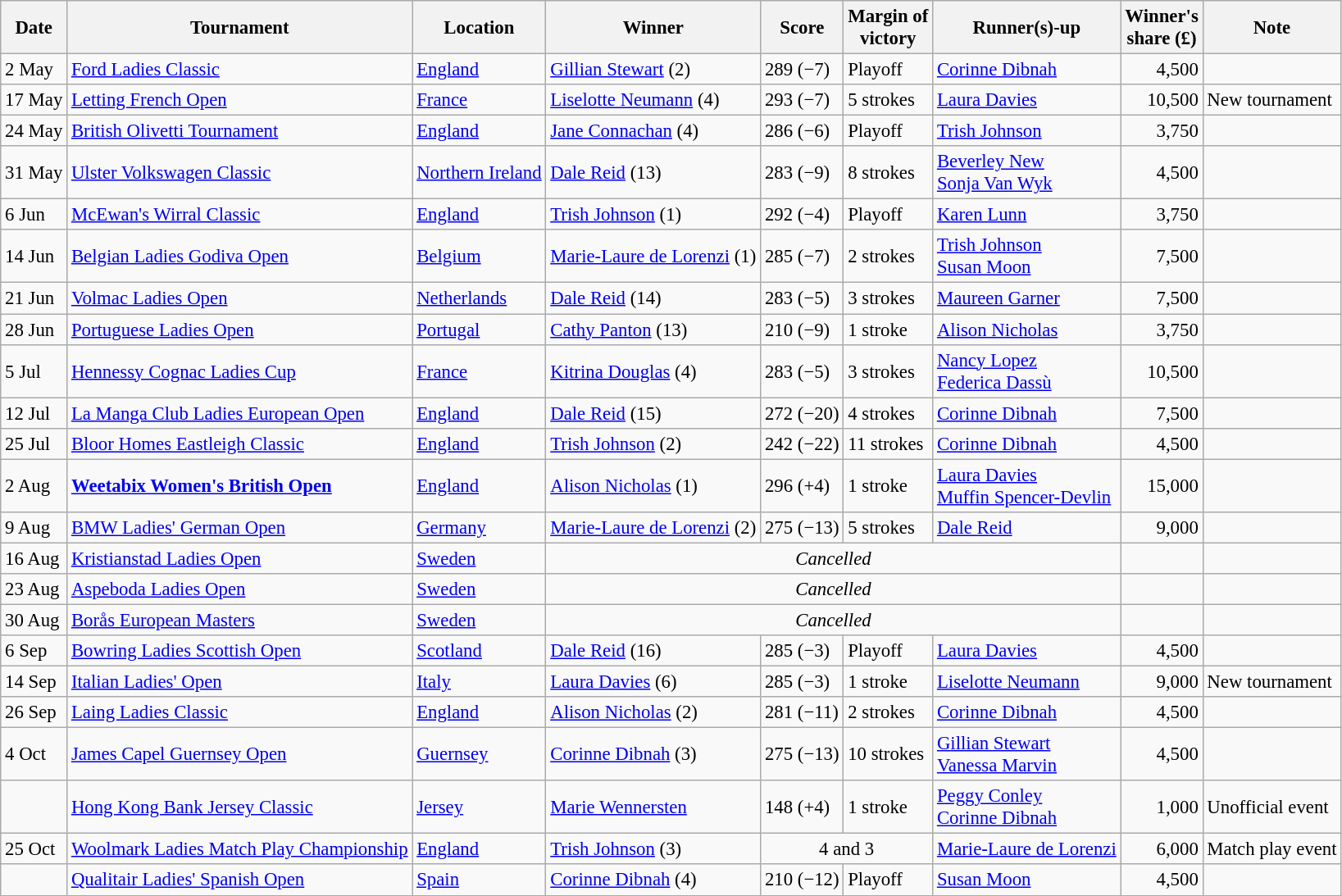<table class="wikitable sortable" style="font-size:95%">
<tr>
<th>Date</th>
<th>Tournament</th>
<th>Location</th>
<th>Winner</th>
<th>Score</th>
<th>Margin of<br>victory</th>
<th>Runner(s)-up</th>
<th>Winner's<br>share (£)</th>
<th>Note</th>
</tr>
<tr>
<td>2 May</td>
<td><a href='#'>Ford Ladies Classic</a></td>
<td><a href='#'>England</a></td>
<td> <a href='#'>Gillian Stewart</a> (2)</td>
<td>289 (−7)</td>
<td>Playoff</td>
<td> <a href='#'>Corinne Dibnah</a></td>
<td align=right>4,500</td>
<td></td>
</tr>
<tr>
<td>17 May</td>
<td><a href='#'>Letting French Open</a></td>
<td><a href='#'>France</a></td>
<td> <a href='#'>Liselotte Neumann</a> (4)</td>
<td>293 (−7)</td>
<td>5 strokes</td>
<td> <a href='#'>Laura Davies</a></td>
<td align=right>10,500</td>
<td>New tournament</td>
</tr>
<tr>
<td>24 May</td>
<td><a href='#'>British Olivetti Tournament</a></td>
<td><a href='#'>England</a></td>
<td> <a href='#'>Jane Connachan</a> (4)</td>
<td>286 (−6)</td>
<td>Playoff</td>
<td> <a href='#'>Trish Johnson</a></td>
<td align=right>3,750</td>
<td></td>
</tr>
<tr>
<td>31 May</td>
<td><a href='#'>Ulster Volkswagen Classic</a></td>
<td><a href='#'>Northern Ireland</a></td>
<td> <a href='#'>Dale Reid</a> (13)</td>
<td>283 (−9)</td>
<td>8 strokes</td>
<td> <a href='#'>Beverley New</a><br> <a href='#'>Sonja Van Wyk</a></td>
<td align=right>4,500</td>
<td></td>
</tr>
<tr>
<td>6 Jun</td>
<td><a href='#'>McEwan's Wirral Classic</a></td>
<td><a href='#'>England</a></td>
<td> <a href='#'>Trish Johnson</a> (1)</td>
<td>292 (−4)</td>
<td>Playoff</td>
<td> <a href='#'>Karen Lunn</a></td>
<td align=right>3,750</td>
<td></td>
</tr>
<tr>
<td>14 Jun</td>
<td><a href='#'>Belgian Ladies Godiva Open</a></td>
<td><a href='#'>Belgium</a></td>
<td> <a href='#'>Marie-Laure de Lorenzi</a> (1)</td>
<td>285 (−7)</td>
<td>2 strokes</td>
<td> <a href='#'>Trish Johnson</a> <br> <a href='#'>Susan Moon</a></td>
<td align=right>7,500</td>
<td></td>
</tr>
<tr>
<td>21 Jun</td>
<td><a href='#'>Volmac Ladies Open</a></td>
<td><a href='#'>Netherlands</a></td>
<td> <a href='#'>Dale Reid</a> (14)</td>
<td>283 (−5)</td>
<td>3 strokes</td>
<td> <a href='#'>Maureen Garner</a></td>
<td align=right>7,500</td>
<td></td>
</tr>
<tr>
<td>28 Jun</td>
<td><a href='#'>Portuguese Ladies Open</a></td>
<td><a href='#'>Portugal</a></td>
<td> <a href='#'>Cathy Panton</a> (13)</td>
<td>210 (−9)</td>
<td>1 stroke</td>
<td> <a href='#'>Alison Nicholas</a></td>
<td align=right>3,750</td>
<td></td>
</tr>
<tr>
<td>5 Jul</td>
<td><a href='#'>Hennessy Cognac Ladies Cup</a></td>
<td><a href='#'>France</a></td>
<td> <a href='#'>Kitrina Douglas</a> (4)</td>
<td>283 (−5)</td>
<td>3 strokes</td>
<td> <a href='#'>Nancy Lopez</a> <br> <a href='#'>Federica Dassù</a></td>
<td align=right>10,500</td>
<td></td>
</tr>
<tr>
<td>12 Jul</td>
<td><a href='#'>La Manga Club Ladies European Open</a></td>
<td><a href='#'>England</a></td>
<td> <a href='#'>Dale Reid</a> (15)</td>
<td>272 (−20)</td>
<td>4 strokes</td>
<td> <a href='#'>Corinne Dibnah</a></td>
<td align=right>7,500</td>
<td></td>
</tr>
<tr>
<td>25 Jul</td>
<td><a href='#'>Bloor Homes Eastleigh Classic</a></td>
<td><a href='#'>England</a></td>
<td> <a href='#'>Trish Johnson</a> (2)</td>
<td>242 (−22)</td>
<td>11 strokes</td>
<td> <a href='#'>Corinne Dibnah</a></td>
<td align=right>4,500</td>
<td></td>
</tr>
<tr>
<td>2 Aug</td>
<td><strong><a href='#'>Weetabix Women's British Open</a></strong></td>
<td><a href='#'>England</a></td>
<td> <a href='#'>Alison Nicholas</a> (1)</td>
<td>296 (+4)</td>
<td>1 stroke</td>
<td> <a href='#'>Laura Davies</a><br> <a href='#'>Muffin Spencer-Devlin</a></td>
<td align=right>15,000</td>
<td></td>
</tr>
<tr>
<td>9 Aug</td>
<td><a href='#'>BMW Ladies' German Open</a></td>
<td><a href='#'>Germany</a></td>
<td> <a href='#'>Marie-Laure de Lorenzi</a> (2)</td>
<td>275 (−13)</td>
<td>5 strokes</td>
<td> <a href='#'>Dale Reid</a></td>
<td align=right>9,000</td>
<td></td>
</tr>
<tr>
<td>16 Aug</td>
<td><a href='#'>Kristianstad Ladies Open</a></td>
<td><a href='#'>Sweden</a></td>
<td colspan=4 align=center><em>Cancelled</em></td>
<td></td>
<td></td>
</tr>
<tr>
<td>23 Aug</td>
<td><a href='#'>Aspeboda Ladies Open</a></td>
<td><a href='#'>Sweden</a></td>
<td colspan=4 align=center><em>Cancelled</em></td>
<td></td>
<td></td>
</tr>
<tr>
<td>30 Aug</td>
<td><a href='#'>Borås European Masters</a></td>
<td><a href='#'>Sweden</a></td>
<td colspan=4 align=center><em>Cancelled</em></td>
<td></td>
<td></td>
</tr>
<tr>
<td>6 Sep</td>
<td><a href='#'>Bowring Ladies Scottish Open</a></td>
<td><a href='#'>Scotland</a></td>
<td> <a href='#'>Dale Reid</a> (16)</td>
<td>285 (−3)</td>
<td>Playoff</td>
<td> <a href='#'>Laura Davies</a></td>
<td align=right>4,500</td>
<td></td>
</tr>
<tr>
<td>14 Sep</td>
<td><a href='#'>Italian Ladies' Open</a></td>
<td><a href='#'>Italy</a></td>
<td> <a href='#'>Laura Davies</a> (6)</td>
<td>285 (−3)</td>
<td>1 stroke</td>
<td> <a href='#'>Liselotte Neumann</a></td>
<td align=right>9,000</td>
<td>New tournament</td>
</tr>
<tr>
<td>26 Sep</td>
<td><a href='#'>Laing Ladies Classic</a></td>
<td><a href='#'>England</a></td>
<td> <a href='#'>Alison Nicholas</a> (2)</td>
<td>281 (−11)</td>
<td>2 strokes</td>
<td> <a href='#'>Corinne Dibnah</a></td>
<td align=right>4,500</td>
<td></td>
</tr>
<tr>
<td>4 Oct</td>
<td><a href='#'>James Capel Guernsey Open</a></td>
<td><a href='#'>Guernsey</a></td>
<td> <a href='#'>Corinne Dibnah</a> (3)</td>
<td>275 (−13)</td>
<td>10 strokes</td>
<td> <a href='#'>Gillian Stewart</a> <br> <a href='#'>Vanessa Marvin</a></td>
<td align=right>4,500</td>
<td></td>
</tr>
<tr>
<td></td>
<td><a href='#'>Hong Kong Bank Jersey Classic</a></td>
<td><a href='#'>Jersey</a></td>
<td> <a href='#'>Marie Wennersten</a></td>
<td>148 (+4)</td>
<td>1 stroke</td>
<td> <a href='#'>Peggy Conley</a> <br> <a href='#'>Corinne Dibnah</a></td>
<td align=right>1,000</td>
<td>Unofficial event</td>
</tr>
<tr>
<td>25 Oct</td>
<td><a href='#'>Woolmark Ladies Match Play Championship</a></td>
<td><a href='#'>England</a></td>
<td> <a href='#'>Trish Johnson</a> (3)</td>
<td colspan=2 align=center>4 and 3</td>
<td> <a href='#'>Marie-Laure de Lorenzi</a></td>
<td align=right>6,000</td>
<td>Match play event</td>
</tr>
<tr>
<td></td>
<td><a href='#'>Qualitair Ladies' Spanish Open</a></td>
<td><a href='#'>Spain</a></td>
<td> <a href='#'>Corinne Dibnah</a> (4)</td>
<td>210 (−12)</td>
<td>Playoff</td>
<td> <a href='#'>Susan Moon</a></td>
<td align=right>4,500</td>
<td></td>
</tr>
</table>
